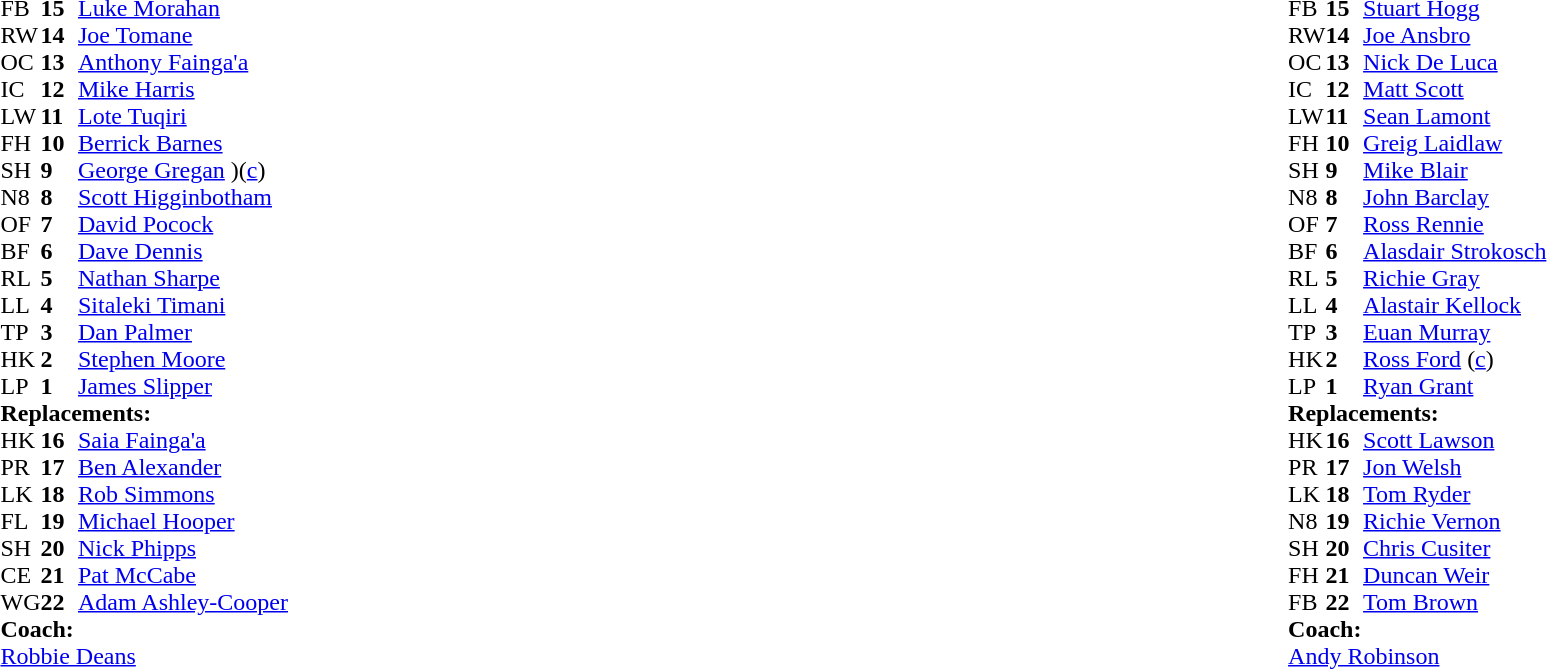<table width="100%">
<tr>
<td valign="top" width="50%"><br><table cellspacing="0" cellpadding="0">
<tr>
<th width="25"></th>
<th width="25"></th>
</tr>
<tr>
<td>FB</td>
<td><strong>15</strong></td>
<td><a href='#'>Luke Morahan</a></td>
</tr>
<tr>
<td>RW</td>
<td><strong>14</strong></td>
<td><a href='#'>Joe Tomane</a></td>
</tr>
<tr>
<td>OC</td>
<td><strong>13</strong></td>
<td><a href='#'>Anthony Fainga'a</a></td>
</tr>
<tr>
<td>IC</td>
<td><strong>12</strong></td>
<td><a href='#'>Mike Harris</a></td>
</tr>
<tr>
<td>LW</td>
<td><strong>11</strong></td>
<td><a href='#'>Lote Tuqiri</a></td>
</tr>
<tr>
<td>FH</td>
<td><strong>10</strong></td>
<td><a href='#'>Berrick Barnes</a></td>
</tr>
<tr>
<td>SH</td>
<td><strong>9</strong></td>
<td><a href='#'>George Gregan</a> )(<a href='#'>c</a>)</td>
</tr>
<tr>
<td>N8</td>
<td><strong>8</strong></td>
<td><a href='#'>Scott Higginbotham</a></td>
</tr>
<tr>
<td>OF</td>
<td><strong>7</strong></td>
<td><a href='#'>David Pocock</a></td>
</tr>
<tr>
<td>BF</td>
<td><strong>6</strong></td>
<td><a href='#'>Dave Dennis</a></td>
<td></td>
<td></td>
</tr>
<tr>
<td>RL</td>
<td><strong>5</strong></td>
<td><a href='#'>Nathan Sharpe</a></td>
</tr>
<tr>
<td>LL</td>
<td><strong>4</strong></td>
<td><a href='#'>Sitaleki Timani</a></td>
<td></td>
<td></td>
</tr>
<tr>
<td>TP</td>
<td><strong>3</strong></td>
<td><a href='#'>Dan Palmer</a></td>
<td></td>
<td></td>
</tr>
<tr>
<td>HK</td>
<td><strong>2</strong></td>
<td><a href='#'>Stephen Moore</a></td>
</tr>
<tr>
<td>LP</td>
<td><strong>1</strong></td>
<td><a href='#'>James Slipper</a></td>
</tr>
<tr>
<td colspan=3><strong>Replacements:</strong></td>
</tr>
<tr>
<td>HK</td>
<td><strong>16</strong></td>
<td><a href='#'>Saia Fainga'a</a></td>
</tr>
<tr>
<td>PR</td>
<td><strong>17</strong></td>
<td><a href='#'>Ben Alexander</a></td>
<td></td>
<td></td>
</tr>
<tr>
<td>LK</td>
<td><strong>18</strong></td>
<td><a href='#'>Rob Simmons</a></td>
<td></td>
<td></td>
</tr>
<tr>
<td>FL</td>
<td><strong>19</strong></td>
<td><a href='#'>Michael Hooper</a></td>
<td></td>
<td></td>
</tr>
<tr>
<td>SH</td>
<td><strong>20</strong></td>
<td><a href='#'>Nick Phipps</a></td>
</tr>
<tr>
<td>CE</td>
<td><strong>21</strong></td>
<td><a href='#'>Pat McCabe</a></td>
</tr>
<tr>
<td>WG</td>
<td><strong>22</strong></td>
<td><a href='#'>Adam Ashley-Cooper</a></td>
</tr>
<tr>
<td colspan=3><strong>Coach:</strong></td>
</tr>
<tr>
<td colspan="4"> <a href='#'>Robbie Deans</a></td>
</tr>
</table>
</td>
<td valign="top" width="50%"><br><table cellspacing="0" cellpadding="0" align="center">
<tr>
<th width="25"></th>
<th width="25"></th>
</tr>
<tr>
<td>FB</td>
<td><strong>15</strong></td>
<td><a href='#'>Stuart Hogg</a></td>
</tr>
<tr>
<td>RW</td>
<td><strong>14</strong></td>
<td><a href='#'>Joe Ansbro</a></td>
</tr>
<tr>
<td>OC</td>
<td><strong>13</strong></td>
<td><a href='#'>Nick De Luca</a></td>
</tr>
<tr>
<td>IC</td>
<td><strong>12</strong></td>
<td><a href='#'>Matt Scott</a></td>
</tr>
<tr>
<td>LW</td>
<td><strong>11</strong></td>
<td><a href='#'>Sean Lamont</a></td>
<td></td>
<td></td>
</tr>
<tr>
<td>FH</td>
<td><strong>10</strong></td>
<td><a href='#'>Greig Laidlaw</a></td>
</tr>
<tr>
<td>SH</td>
<td><strong>9</strong></td>
<td><a href='#'>Mike Blair</a></td>
<td></td>
<td></td>
</tr>
<tr>
<td>N8</td>
<td><strong>8</strong></td>
<td><a href='#'>John Barclay</a></td>
</tr>
<tr>
<td>OF</td>
<td><strong>7</strong></td>
<td><a href='#'>Ross Rennie</a></td>
</tr>
<tr>
<td>BF</td>
<td><strong>6</strong></td>
<td><a href='#'>Alasdair Strokosch</a></td>
</tr>
<tr>
<td>RL</td>
<td><strong>5</strong></td>
<td><a href='#'>Richie Gray</a></td>
</tr>
<tr>
<td>LL</td>
<td><strong>4</strong></td>
<td><a href='#'>Alastair Kellock</a></td>
</tr>
<tr>
<td>TP</td>
<td><strong>3</strong></td>
<td><a href='#'>Euan Murray</a></td>
</tr>
<tr>
<td>HK</td>
<td><strong>2</strong></td>
<td><a href='#'>Ross Ford</a> (<a href='#'>c</a>)</td>
</tr>
<tr>
<td>LP</td>
<td><strong>1</strong></td>
<td><a href='#'>Ryan Grant</a></td>
</tr>
<tr>
<td colspan=3><strong>Replacements:</strong></td>
</tr>
<tr>
<td>HK</td>
<td><strong>16</strong></td>
<td><a href='#'>Scott Lawson</a></td>
</tr>
<tr>
<td>PR</td>
<td><strong>17</strong></td>
<td><a href='#'>Jon Welsh</a></td>
</tr>
<tr>
<td>LK</td>
<td><strong>18</strong></td>
<td><a href='#'>Tom Ryder</a></td>
</tr>
<tr>
<td>N8</td>
<td><strong>19</strong></td>
<td><a href='#'>Richie Vernon</a></td>
</tr>
<tr>
<td>SH</td>
<td><strong>20</strong></td>
<td><a href='#'>Chris Cusiter</a></td>
<td></td>
<td></td>
</tr>
<tr>
<td>FH</td>
<td><strong>21</strong></td>
<td><a href='#'>Duncan Weir</a></td>
</tr>
<tr>
<td>FB</td>
<td><strong>22</strong></td>
<td><a href='#'>Tom Brown</a></td>
<td></td>
<td></td>
</tr>
<tr>
<td colspan=3><strong>Coach:</strong></td>
</tr>
<tr>
<td colspan="4"> <a href='#'>Andy Robinson</a></td>
</tr>
</table>
</td>
</tr>
</table>
